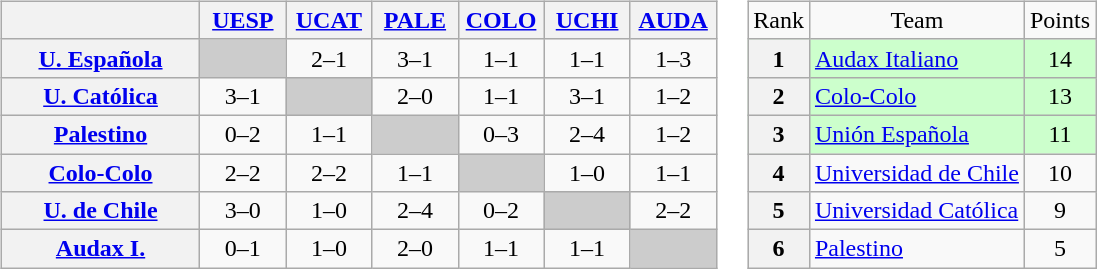<table>
<tr>
<td><br><table class="wikitable" style="text-align:center">
<tr>
<th width="125"> </th>
<th width="50"><a href='#'>UESP</a></th>
<th width="50"><a href='#'>UCAT</a></th>
<th width="50"><a href='#'>PALE</a></th>
<th width="50"><a href='#'>COLO</a></th>
<th width="50"><a href='#'>UCHI</a></th>
<th width="50"><a href='#'>AUDA</a></th>
</tr>
<tr>
<th><a href='#'>U. Española</a></th>
<td bgcolor="#CCCCCC"></td>
<td>2–1</td>
<td>3–1</td>
<td>1–1</td>
<td>1–1</td>
<td>1–3</td>
</tr>
<tr>
<th><a href='#'>U. Católica</a></th>
<td>3–1</td>
<td bgcolor="#CCCCCC"></td>
<td>2–0</td>
<td>1–1</td>
<td>3–1</td>
<td>1–2</td>
</tr>
<tr>
<th><a href='#'>Palestino</a></th>
<td>0–2</td>
<td>1–1</td>
<td bgcolor="#CCCCCC"></td>
<td>0–3</td>
<td>2–4</td>
<td>1–2</td>
</tr>
<tr>
<th><a href='#'>Colo-Colo</a></th>
<td>2–2</td>
<td>2–2</td>
<td>1–1</td>
<td bgcolor="#CCCCCC"></td>
<td>1–0</td>
<td>1–1</td>
</tr>
<tr>
<th><a href='#'>U. de Chile</a></th>
<td>3–0</td>
<td>1–0</td>
<td>2–4</td>
<td>0–2</td>
<td bgcolor="#CCCCCC"></td>
<td>2–2</td>
</tr>
<tr>
<th><a href='#'>Audax I.</a></th>
<td>0–1</td>
<td>1–0</td>
<td>2–0</td>
<td>1–1</td>
<td>1–1</td>
<td bgcolor="#CCCCCC"></td>
</tr>
</table>
</td>
<td><br><table class="wikitable" style="text-align: center;">
<tr>
<td>Rank</td>
<td>Team</td>
<td>Points</td>
</tr>
<tr bgcolor="#ccffcc">
<th>1</th>
<td style="text-align: left;"><a href='#'>Audax Italiano</a></td>
<td>14</td>
</tr>
<tr bgcolor="#ccffcc">
<th>2</th>
<td style="text-align: left;"><a href='#'>Colo-Colo</a></td>
<td>13</td>
</tr>
<tr bgcolor="#ccffcc">
<th>3</th>
<td style="text-align: left;"><a href='#'>Unión Española</a></td>
<td>11</td>
</tr>
<tr>
<th>4</th>
<td style="text-align: left;"><a href='#'>Universidad de Chile</a></td>
<td>10</td>
</tr>
<tr>
<th>5</th>
<td style="text-align: left;"><a href='#'>Universidad Católica</a></td>
<td>9</td>
</tr>
<tr>
<th>6</th>
<td style="text-align: left;"><a href='#'>Palestino</a></td>
<td>5</td>
</tr>
</table>
</td>
</tr>
</table>
